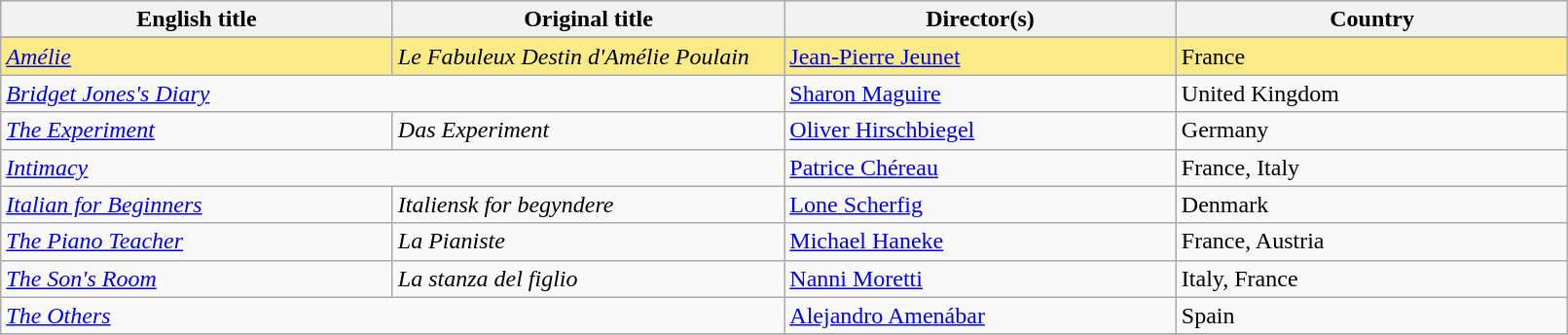<table class="sortable wikitable" width="85%" cellpadding="5">
<tr>
<th width="20%">English title</th>
<th width="20%">Original title</th>
<th width="20%">Director(s)</th>
<th width="20%">Country</th>
</tr>
<tr>
</tr>
<tr style="background:#FAEB86">
<td><em><a href='#'>Amélie</a></em></td>
<td><em>Le Fabuleux Destin d'Amélie Poulain</em></td>
<td><a href='#'>Jean-Pierre Jeunet</a></td>
<td>France</td>
</tr>
<tr>
<td colspan=2><em><a href='#'>Bridget Jones's Diary</a></em></td>
<td><a href='#'>Sharon Maguire</a></td>
<td>United Kingdom</td>
</tr>
<tr>
<td><em><a href='#'>The Experiment</a></em></td>
<td><em>Das Experiment</em></td>
<td><a href='#'>Oliver Hirschbiegel</a></td>
<td>Germany</td>
</tr>
<tr>
<td colspan=2><em><a href='#'>Intimacy</a></em></td>
<td><a href='#'>Patrice Chéreau</a></td>
<td>France, Italy</td>
</tr>
<tr>
<td><em><a href='#'>Italian for Beginners</a></em></td>
<td><em>Italiensk for begyndere</em></td>
<td><a href='#'>Lone Scherfig</a></td>
<td>Denmark</td>
</tr>
<tr>
<td><em><a href='#'>The Piano Teacher</a></em></td>
<td><em>La Pianiste</em></td>
<td><a href='#'>Michael Haneke</a></td>
<td>France, Austria</td>
</tr>
<tr>
<td><em><a href='#'>The Son's Room</a></em></td>
<td><em>La stanza del figlio</em></td>
<td><a href='#'>Nanni Moretti</a></td>
<td>Italy, France</td>
</tr>
<tr>
<td colspan=2><em><a href='#'>The Others</a></em></td>
<td><a href='#'>Alejandro Amenábar</a></td>
<td>Spain</td>
</tr>
<tr>
</tr>
</table>
